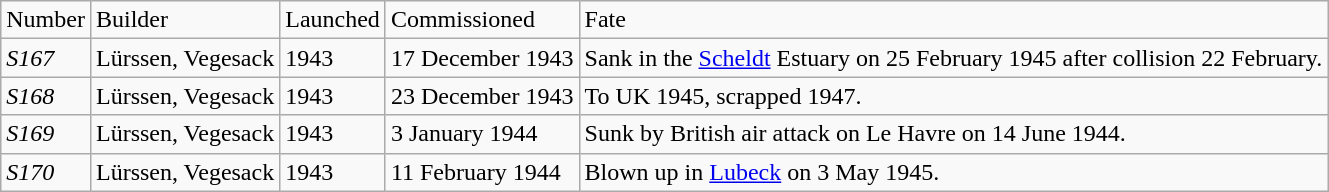<table class="wikitable" style="text-align:left">
<tr>
<td>Number</td>
<td>Builder</td>
<td>Launched</td>
<td>Commissioned</td>
<td>Fate</td>
</tr>
<tr>
<td><em>S167</em></td>
<td>Lürssen, Vegesack</td>
<td>1943</td>
<td>17 December 1943</td>
<td>Sank in the <a href='#'>Scheldt</a> Estuary on 25 February 1945 after collision 22 February.</td>
</tr>
<tr>
<td><em>S168</em></td>
<td>Lürssen, Vegesack</td>
<td>1943</td>
<td>23 December 1943</td>
<td>To UK 1945, scrapped 1947.</td>
</tr>
<tr>
<td><em>S169</em></td>
<td>Lürssen, Vegesack</td>
<td>1943</td>
<td>3 January 1944</td>
<td>Sunk by British air attack on Le Havre on 14 June 1944.</td>
</tr>
<tr>
<td><em>S170</em></td>
<td>Lürssen, Vegesack</td>
<td>1943</td>
<td>11 February 1944</td>
<td>Blown up in <a href='#'>Lubeck</a> on 3 May 1945.</td>
</tr>
</table>
